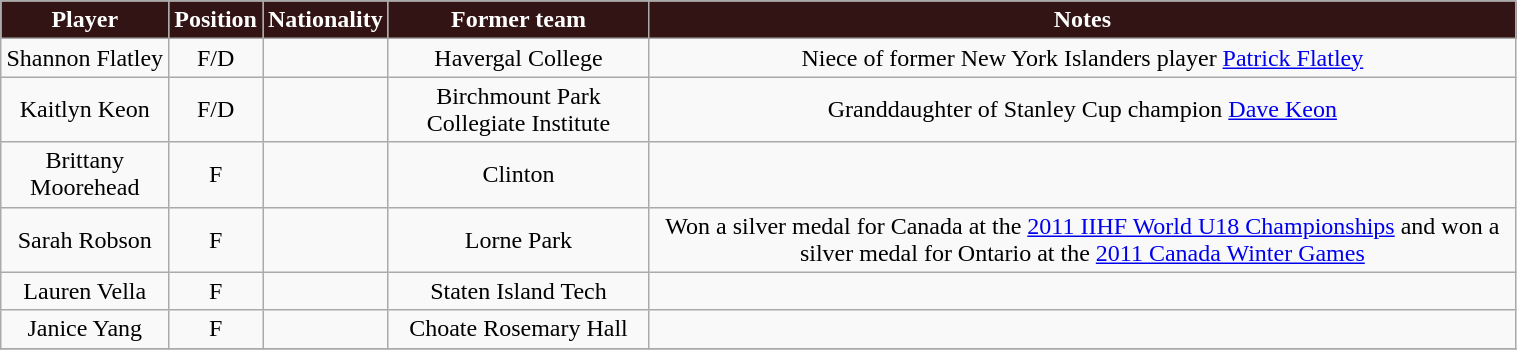<table class="wikitable" width="80%">
<tr align="center"  style=" background:#321414;color:#FFFFFF;">
<td><strong>Player</strong></td>
<td><strong>Position</strong></td>
<td><strong>Nationality</strong></td>
<td><strong>Former team</strong></td>
<td><strong>Notes</strong></td>
</tr>
<tr align="center" bgcolor="">
<td>Shannon Flatley</td>
<td>F/D</td>
<td></td>
<td>Havergal College</td>
<td>Niece of former New York Islanders player <a href='#'>Patrick Flatley</a></td>
</tr>
<tr align="center" bgcolor="">
<td>Kaitlyn Keon</td>
<td>F/D</td>
<td></td>
<td>Birchmount Park Collegiate Institute</td>
<td>Granddaughter of Stanley Cup champion <a href='#'>Dave Keon</a></td>
</tr>
<tr align="center" bgcolor="">
<td>Brittany Moorehead</td>
<td>F</td>
<td></td>
<td>Clinton</td>
<td></td>
</tr>
<tr align="center" bgcolor="">
<td>Sarah Robson</td>
<td>F</td>
<td></td>
<td>Lorne Park</td>
<td>Won a silver medal for Canada at the <a href='#'>2011 IIHF World U18 Championships</a> and won a silver medal for Ontario at the <a href='#'>2011 Canada Winter Games</a></td>
</tr>
<tr align="center" bgcolor="">
<td>Lauren Vella</td>
<td>F</td>
<td></td>
<td>Staten Island Tech</td>
<td></td>
</tr>
<tr align="center" bgcolor="">
<td>Janice Yang</td>
<td>F</td>
<td></td>
<td>Choate Rosemary Hall</td>
<td></td>
</tr>
<tr align="center" bgcolor="">
</tr>
</table>
